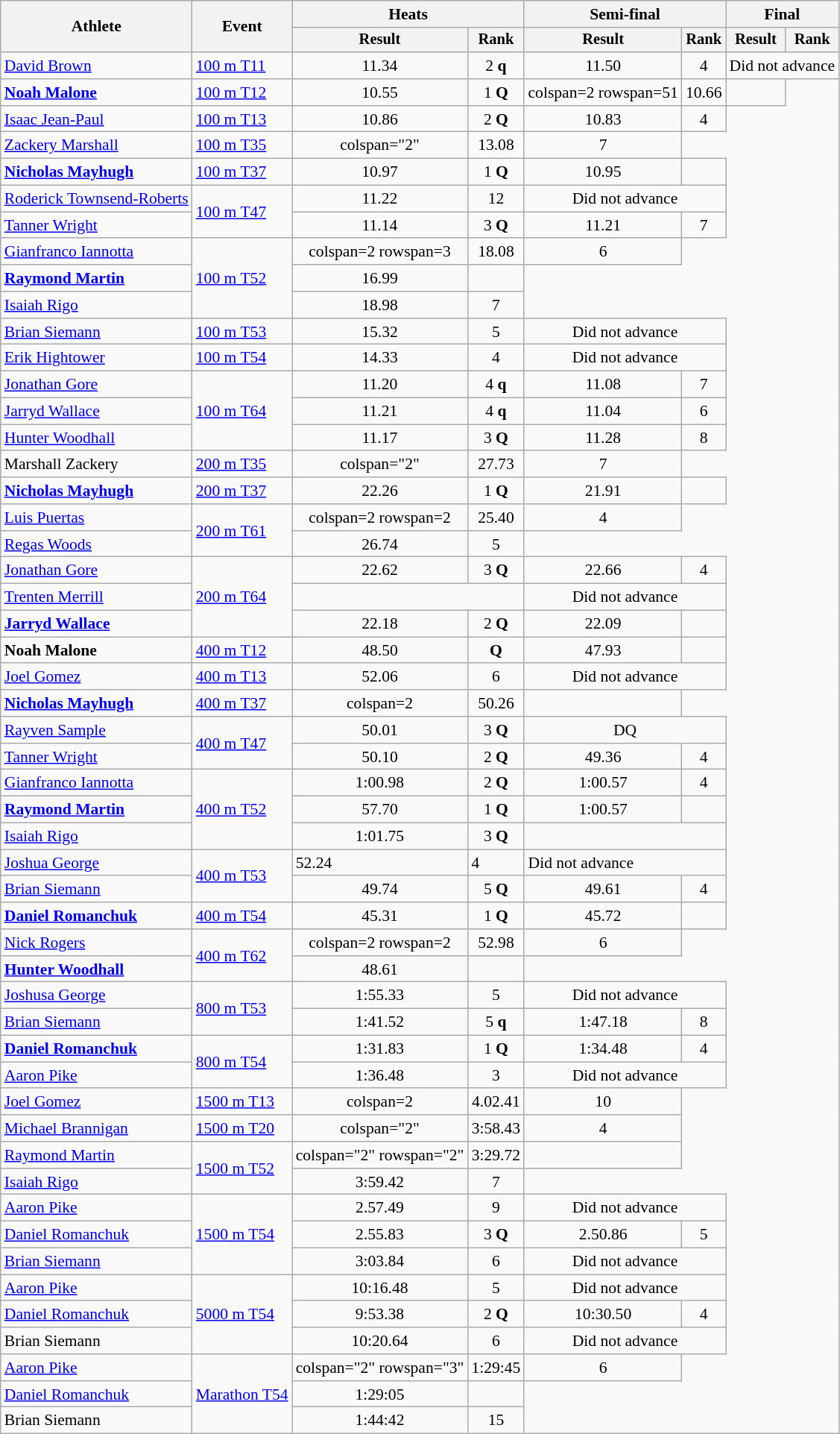<table class=wikitable style=font-size:90%;text-align:center>
<tr>
<th rowspan=2>Athlete</th>
<th rowspan=2>Event</th>
<th colspan=2>Heats</th>
<th colspan=2>Semi-final</th>
<th colspan=2>Final</th>
</tr>
<tr style=font-size:95%>
<th>Result</th>
<th>Rank</th>
<th>Result</th>
<th>Rank</th>
<th>Result</th>
<th>Rank</th>
</tr>
<tr>
<td align=left><a href='#'>David Brown</a></td>
<td align=left><a href='#'>100 m T11</a></td>
<td>11.34</td>
<td>2 <strong>q</strong></td>
<td>11.50</td>
<td>4</td>
<td colspan=2>Did not advance</td>
</tr>
<tr align=center>
<td align=left><strong><a href='#'>Noah Malone</a></strong></td>
<td align=left><a href='#'>100 m T12</a></td>
<td>10.55 </td>
<td>1 <strong>Q</strong></td>
<td>colspan=2 rowspan=51 </td>
<td>10.66</td>
<td></td>
</tr>
<tr align=center>
<td align=left><a href='#'>Isaac Jean-Paul</a></td>
<td align=left><a href='#'>100 m T13</a></td>
<td>10.86</td>
<td>2 <strong>Q</strong></td>
<td>10.83</td>
<td>4</td>
</tr>
<tr align=center>
<td align=left><a href='#'>Zackery Marshall</a></td>
<td align=left><a href='#'>100 m T35</a></td>
<td>colspan="2" </td>
<td>13.08</td>
<td>7</td>
</tr>
<tr align=center>
<td align=left><strong><a href='#'>Nicholas Mayhugh</a></strong></td>
<td align=left><a href='#'>100 m T37</a></td>
<td>10.97 </td>
<td>1 <strong>Q</strong></td>
<td>10.95 </td>
<td></td>
</tr>
<tr align=center>
<td align=left><a href='#'>Roderick Townsend-Roberts</a></td>
<td align=left rowspan=2><a href='#'>100 m T47</a></td>
<td>11.22</td>
<td>12</td>
<td colspan=2>Did not advance</td>
</tr>
<tr align=center>
<td align=left><a href='#'>Tanner Wright</a></td>
<td>11.14</td>
<td>3 <strong>Q</strong></td>
<td>11.21</td>
<td>7</td>
</tr>
<tr align=center>
<td align=left><a href='#'>Gianfranco Iannotta</a></td>
<td align=left rowspan=3><a href='#'>100 m T52</a></td>
<td>colspan=2 rowspan=3 </td>
<td>18.08</td>
<td>6</td>
</tr>
<tr align=center>
<td align=left><strong><a href='#'>Raymond Martin</a></strong></td>
<td>16.99</td>
<td></td>
</tr>
<tr align=center>
<td align=left><a href='#'>Isaiah Rigo</a></td>
<td>18.98</td>
<td>7</td>
</tr>
<tr align=center>
<td align=left><a href='#'>Brian Siemann</a></td>
<td align=left><a href='#'>100 m T53</a></td>
<td>15.32</td>
<td>5</td>
<td colspan="2">Did not advance</td>
</tr>
<tr align=center>
<td align=left><a href='#'>Erik Hightower</a></td>
<td align=left><a href='#'>100 m T54</a></td>
<td>14.33</td>
<td>4</td>
<td colspan=2>Did not advance</td>
</tr>
<tr align=center>
<td align=left><a href='#'>Jonathan Gore</a></td>
<td align=left rowspan=3><a href='#'>100 m T64</a></td>
<td>11.20</td>
<td>4 <strong>q</strong></td>
<td>11.08</td>
<td>7</td>
</tr>
<tr align=center>
<td align=left><a href='#'>Jarryd Wallace</a></td>
<td>11.21</td>
<td>4 <strong>q</strong></td>
<td>11.04</td>
<td>6</td>
</tr>
<tr align=center>
<td align=left><a href='#'>Hunter Woodhall</a></td>
<td>11.17</td>
<td>3 <strong>Q</strong></td>
<td>11.28</td>
<td>8</td>
</tr>
<tr align=center>
<td align=left>Marshall Zackery</td>
<td align=left><a href='#'>200 m T35</a></td>
<td>colspan="2" </td>
<td>27.73</td>
<td>7</td>
</tr>
<tr align=center>
<td align=left><strong><a href='#'>Nicholas Mayhugh</a></strong></td>
<td align=left><a href='#'>200 m T37</a></td>
<td>22.26 </td>
<td>1 <strong>Q</strong></td>
<td>21.91 </td>
<td></td>
</tr>
<tr align=center>
<td align=left><a href='#'>Luis Puertas</a></td>
<td align=left rowspan=2><a href='#'>200 m T61</a></td>
<td>colspan=2 rowspan=2 </td>
<td>25.40 </td>
<td>4</td>
</tr>
<tr align=center>
<td align=left><a href='#'>Regas Woods</a></td>
<td>26.74 </td>
<td>5</td>
</tr>
<tr align=center>
<td align=left><a href='#'>Jonathan Gore</a></td>
<td align=left rowspan=3><a href='#'>200 m T64</a></td>
<td>22.62 </td>
<td>3 <strong>Q</strong></td>
<td>22.66</td>
<td>4</td>
</tr>
<tr align=center>
<td align=left><a href='#'>Trenten Merrill</a></td>
<td colspan=2></td>
<td colspan=2>Did not advance</td>
</tr>
<tr align=center>
<td align=left><strong><a href='#'>Jarryd Wallace</a></strong></td>
<td>22.18 </td>
<td>2 <strong>Q</strong></td>
<td>22.09 </td>
<td></td>
</tr>
<tr align=center>
<td align=left><strong>Noah Malone</strong></td>
<td align=left><a href='#'>400 m T12</a></td>
<td>48.50</td>
<td><strong>Q</strong></td>
<td>47.93 </td>
<td></td>
</tr>
<tr align=center>
<td align=left><a href='#'>Joel Gomez</a></td>
<td align=left><a href='#'>400 m T13</a></td>
<td>52.06</td>
<td>6</td>
<td colspan="2">Did not advance</td>
</tr>
<tr align=center>
<td align=left><strong><a href='#'>Nicholas Mayhugh</a></strong></td>
<td align=left><a href='#'>400 m T37</a></td>
<td>colspan=2 </td>
<td>50.26</td>
<td></td>
</tr>
<tr align=center>
<td align=left><a href='#'>Rayven Sample</a></td>
<td align=left rowspan=2><a href='#'>400 m T47</a></td>
<td>50.01</td>
<td>3 <strong>Q</strong></td>
<td colspan=2>DQ</td>
</tr>
<tr align=center>
<td align=left><a href='#'>Tanner Wright</a></td>
<td>50.10</td>
<td>2 <strong>Q</strong></td>
<td>49.36</td>
<td>4</td>
</tr>
<tr align=center>
<td align=left><a href='#'>Gianfranco Iannotta</a></td>
<td align=left rowspan=3><a href='#'>400 m T52</a></td>
<td>1:00.98</td>
<td>2 <strong>Q</strong></td>
<td>1:00.57</td>
<td>4</td>
</tr>
<tr align=center>
<td align=left><strong><a href='#'>Raymond Martin</a></strong></td>
<td>57.70</td>
<td>1 <strong>Q</strong></td>
<td>1:00.57</td>
<td></td>
</tr>
<tr align=center>
<td align=left><a href='#'>Isaiah Rigo</a></td>
<td>1:01.75</td>
<td>3 <strong>Q</strong></td>
<td colspan=2></td>
</tr>
<tr align=left>
<td align=left><a href='#'>Joshua George</a></td>
<td align=left rowspan=2><a href='#'>400 m T53</a></td>
<td>52.24</td>
<td>4</td>
<td colspan=2>Did not advance</td>
</tr>
<tr align=center>
<td align=left><a href='#'>Brian Siemann</a></td>
<td>49.74</td>
<td>5 <strong>Q</strong></td>
<td>49.61</td>
<td>4</td>
</tr>
<tr align=center>
<td align=left><strong><a href='#'>Daniel Romanchuk</a></strong></td>
<td align=left><a href='#'>400 m T54</a></td>
<td>45.31</td>
<td>1 <strong>Q</strong></td>
<td>45.72</td>
<td></td>
</tr>
<tr align=center>
<td align=left><a href='#'>Nick Rogers</a></td>
<td align=left rowspan=2><a href='#'>400 m T62</a></td>
<td>colspan=2 rowspan=2 </td>
<td>52.98</td>
<td>6</td>
</tr>
<tr align=center>
<td align=left><strong><a href='#'>Hunter Woodhall</a></strong></td>
<td>48.61</td>
<td></td>
</tr>
<tr align=center>
<td align=left><a href='#'>Joshusa George</a></td>
<td align=left rowspan=2><a href='#'>800 m T53</a></td>
<td>1:55.33</td>
<td>5</td>
<td colspan=2>Did not advance</td>
</tr>
<tr align=center>
<td align=left><a href='#'>Brian Siemann</a></td>
<td>1:41.52</td>
<td>5 <strong>q</strong></td>
<td>1:47.18</td>
<td>8</td>
</tr>
<tr align=center>
<td align=left><strong><a href='#'>Daniel Romanchuk</a></strong></td>
<td rowspan="2" align="left"><a href='#'>800 m T54</a></td>
<td>1:31.83</td>
<td>1 <strong>Q</strong></td>
<td>1:34.48</td>
<td>4</td>
</tr>
<tr align=center>
<td align=left><a href='#'>Aaron Pike</a></td>
<td>1:36.48</td>
<td>3</td>
<td colspan="2">Did not advance</td>
</tr>
<tr align=center>
<td align=left><a href='#'>Joel Gomez</a></td>
<td align=left><a href='#'>1500 m T13</a></td>
<td>colspan=2 </td>
<td>4.02.41</td>
<td>10</td>
</tr>
<tr align=center>
<td align=left><a href='#'>Michael Brannigan</a></td>
<td align=left><a href='#'>1500 m T20</a></td>
<td>colspan="2" </td>
<td>3:58.43</td>
<td>4</td>
</tr>
<tr align=center>
<td align=left><a href='#'>Raymond Martin</a></td>
<td align=left rowspan="2"><a href='#'>1500 m T52</a></td>
<td>colspan="2" rowspan="2" </td>
<td>3:29.72 </td>
<td></td>
</tr>
<tr align=center>
<td align=left><a href='#'>Isaiah Rigo</a></td>
<td>3:59.42</td>
<td>7</td>
</tr>
<tr align=center>
<td align=left><a href='#'>Aaron Pike</a></td>
<td align=left rowspan=3><a href='#'>1500 m T54</a></td>
<td>2.57.49</td>
<td>9</td>
<td colspan=2>Did not advance</td>
</tr>
<tr align=center>
<td align=left><a href='#'>Daniel Romanchuk</a></td>
<td>2.55.83</td>
<td>3 <strong>Q</strong></td>
<td>2.50.86 </td>
<td>5</td>
</tr>
<tr align=center>
<td align=left><a href='#'>Brian Siemann</a></td>
<td>3:03.84</td>
<td>6</td>
<td colspan=2>Did not advance</td>
</tr>
<tr align=center>
<td align=left><a href='#'>Aaron Pike</a></td>
<td rowspan="3" align="left"><a href='#'>5000 m T54</a></td>
<td>10:16.48</td>
<td>5</td>
<td colspan=2>Did not advance</td>
</tr>
<tr align=center>
<td align=left><a href='#'>Daniel Romanchuk</a></td>
<td>9:53.38</td>
<td>2 <strong>Q</strong></td>
<td>10:30.50</td>
<td>4</td>
</tr>
<tr align=center>
<td align=left>Brian Siemann</td>
<td>10:20.64</td>
<td>6</td>
<td colspan="2">Did not advance</td>
</tr>
<tr align=center>
<td align=left><a href='#'>Aaron Pike</a></td>
<td rowspan="3" align="left"><a href='#'>Marathon T54</a></td>
<td>colspan="2" rowspan="3" </td>
<td>1:29:45</td>
<td>6</td>
</tr>
<tr align=center>
<td align=left><a href='#'>Daniel Romanchuk</a></td>
<td>1:29:05</td>
<td></td>
</tr>
<tr align=center>
<td align=left>Brian Siemann</td>
<td>1:44:42</td>
<td>15</td>
</tr>
</table>
